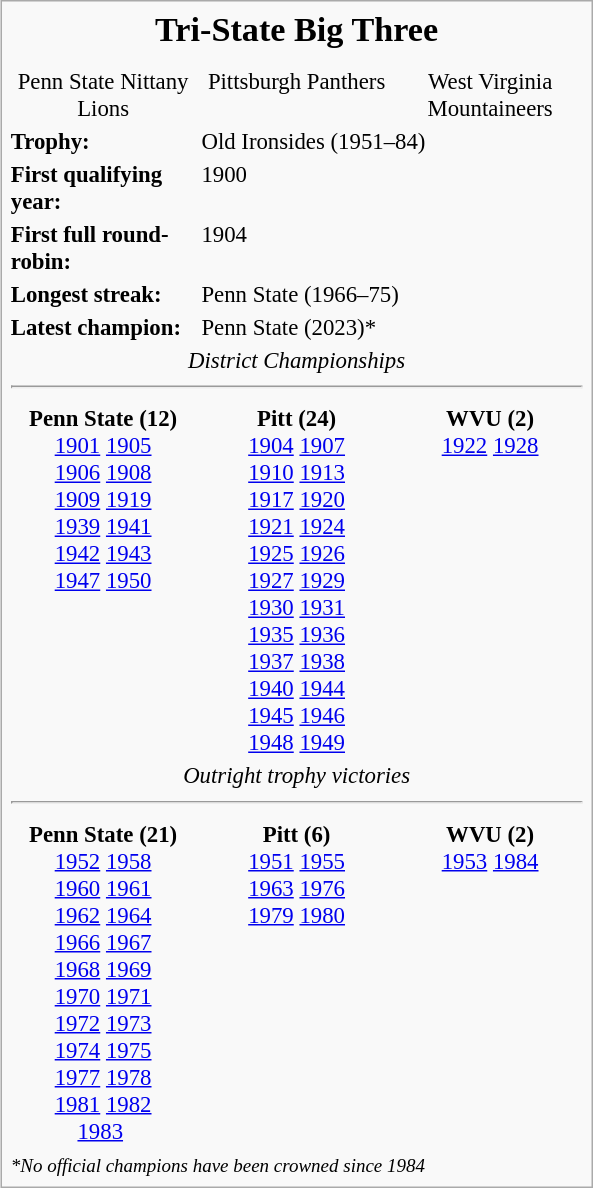<table class="infobox" style="width: 26em; font-size: 95%;">
<tr>
<td colspan="3" style="text-align: center; font-size: 150%;"><strong>Tri-State Big Three</strong></td>
</tr>
<tr>
<td style="text-align: center;" colspan="3"></td>
</tr>
<tr>
<td style="width:33%; vertical-align:middle; text-align:center;"></td>
<td style="width:33%; vertical-align:middle; text-align:center;"></td>
<td style="width:33%; vertical-align:middle; text-align:center;"></td>
</tr>
<tr>
<td style="text-align:center;">Penn State Nittany Lions</td>
<td style="text-align:center;">Pittsburgh Panthers</td>
<td style="text-align:center;">West Virginia Mountaineers</td>
</tr>
<tr>
<td><strong>Trophy:</strong></td>
<td colspan="2">Old Ironsides (1951–84)</td>
</tr>
<tr>
<td><strong>First qualifying year:</strong></td>
<td colspan="2">1900</td>
</tr>
<tr>
<td><strong>First full round-robin:</strong></td>
<td colspan="2">1904</td>
</tr>
<tr>
<td><strong>Longest streak:</strong></td>
<td colspan="2">Penn State (1966–75)</td>
</tr>
<tr>
<td><strong>Latest champion:</strong></td>
<td colspan="2">Penn State (2023)*</td>
</tr>
<tr>
<td colspan="3" style="text-align:center; style="border-bottom: 1px solid #aaa;"><em>District Championships</em><hr></td>
</tr>
<tr>
<td valign="top" align="center" width="33%"><strong>Penn State (12)</strong><br><a href='#'>1901</a> <a href='#'>1905</a><br><a href='#'>1906</a> <a href='#'>1908</a><br><a href='#'>1909</a> <a href='#'>1919</a><br><a href='#'>1939</a> <a href='#'>1941</a><br><a href='#'>1942</a> <a href='#'>1943</a><br><a href='#'>1947</a> <a href='#'>1950</a></td>
<td valign="top" align="center" width="34%"><strong>Pitt (24)</strong><br><a href='#'>1904</a> <a href='#'>1907</a><br><a href='#'>1910</a> <a href='#'>1913</a><br><a href='#'>1917</a> <a href='#'>1920</a><br><a href='#'>1921</a> <a href='#'>1924</a><br><a href='#'>1925</a> <a href='#'>1926</a><br><a href='#'>1927</a> <a href='#'>1929</a><br><a href='#'>1930</a> <a href='#'>1931</a><br><a href='#'>1935</a> <a href='#'>1936</a><br><a href='#'>1937</a> <a href='#'>1938</a><br><a href='#'>1940</a> <a href='#'>1944</a><br><a href='#'>1945</a> <a href='#'>1946</a><br><a href='#'>1948</a> <a href='#'>1949</a></td>
<td valign="top" align="center" width="34%"><strong>WVU (2)</strong><br><a href='#'>1922</a> <a href='#'>1928</a></td>
</tr>
<tr>
<td colspan="3" style="text-align:center; style="border-bottom: 1px solid #aaa;"><em>Outright trophy victories</em><hr></td>
</tr>
<tr>
<td valign="top" align="center" width="33%"><strong>Penn State (21)</strong><br><a href='#'>1952</a> <a href='#'>1958</a><br><a href='#'>1960</a> <a href='#'>1961</a><br><a href='#'>1962</a> <a href='#'>1964</a><br><a href='#'>1966</a> <a href='#'>1967</a><br><a href='#'>1968</a> <a href='#'>1969</a><br><a href='#'>1970</a> <a href='#'>1971</a><br><a href='#'>1972</a> <a href='#'>1973</a><br><a href='#'>1974</a> <a href='#'>1975</a><br><a href='#'>1977</a> <a href='#'>1978</a><br><a href='#'>1981</a> <a href='#'>1982</a><br><a href='#'>1983</a> </td>
<td valign="top" align="center" width="34%"><strong>Pitt (6)</strong><br><a href='#'>1951</a> <a href='#'>1955</a><br><a href='#'>1963</a> <a href='#'>1976</a><br><a href='#'>1979</a> <a href='#'>1980</a></td>
<td valign="top" align="center" width="33%"><strong>WVU (2)</strong><br><a href='#'>1953</a> <a href='#'>1984</a></td>
</tr>
<tr>
<td colspan="3"><em><small>*No official champions have been crowned since 1984</small></em></td>
</tr>
</table>
